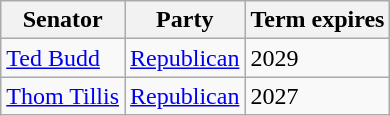<table class="wikitable">
<tr>
<th>Senator</th>
<th>Party</th>
<th>Term expires</th>
</tr>
<tr>
<td><a href='#'>Ted Budd</a></td>
<td><a href='#'>Republican</a></td>
<td>2029</td>
</tr>
<tr>
<td><a href='#'>Thom Tillis</a></td>
<td><a href='#'>Republican</a></td>
<td>2027</td>
</tr>
</table>
